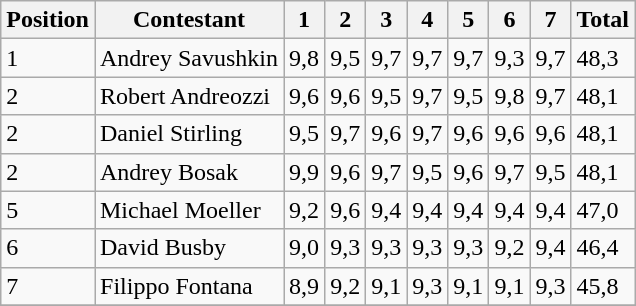<table class="wikitable">
<tr>
<th>Position</th>
<th>Contestant</th>
<th>1</th>
<th>2</th>
<th>3</th>
<th>4</th>
<th>5</th>
<th>6</th>
<th>7</th>
<th>Total</th>
</tr>
<tr>
<td>1</td>
<td>Andrey Savushkin </td>
<td>9,8</td>
<td>9,5</td>
<td>9,7</td>
<td>9,7</td>
<td>9,7</td>
<td>9,3</td>
<td>9,7</td>
<td>48,3</td>
</tr>
<tr>
<td>2</td>
<td>Robert Andreozzi </td>
<td>9,6</td>
<td>9,6</td>
<td>9,5</td>
<td>9,7</td>
<td>9,5</td>
<td>9,8</td>
<td>9,7</td>
<td>48,1</td>
</tr>
<tr>
<td>2</td>
<td>Daniel Stirling </td>
<td>9,5</td>
<td>9,7</td>
<td>9,6</td>
<td>9,7</td>
<td>9,6</td>
<td>9,6</td>
<td>9,6</td>
<td>48,1</td>
</tr>
<tr>
<td>2</td>
<td>Andrey Bosak </td>
<td>9,9</td>
<td>9,6</td>
<td>9,7</td>
<td>9,5</td>
<td>9,6</td>
<td>9,7</td>
<td>9,5</td>
<td>48,1</td>
</tr>
<tr>
<td>5</td>
<td>Michael Moeller </td>
<td>9,2</td>
<td>9,6</td>
<td>9,4</td>
<td>9,4</td>
<td>9,4</td>
<td>9,4</td>
<td>9,4</td>
<td>47,0</td>
</tr>
<tr>
<td>6</td>
<td>David Busby </td>
<td>9,0</td>
<td>9,3</td>
<td>9,3</td>
<td>9,3</td>
<td>9,3</td>
<td>9,2</td>
<td>9,4</td>
<td>46,4</td>
</tr>
<tr>
<td>7</td>
<td>Filippo Fontana </td>
<td>8,9</td>
<td>9,2</td>
<td>9,1</td>
<td>9,3</td>
<td>9,1</td>
<td>9,1</td>
<td>9,3</td>
<td>45,8</td>
</tr>
<tr>
</tr>
</table>
